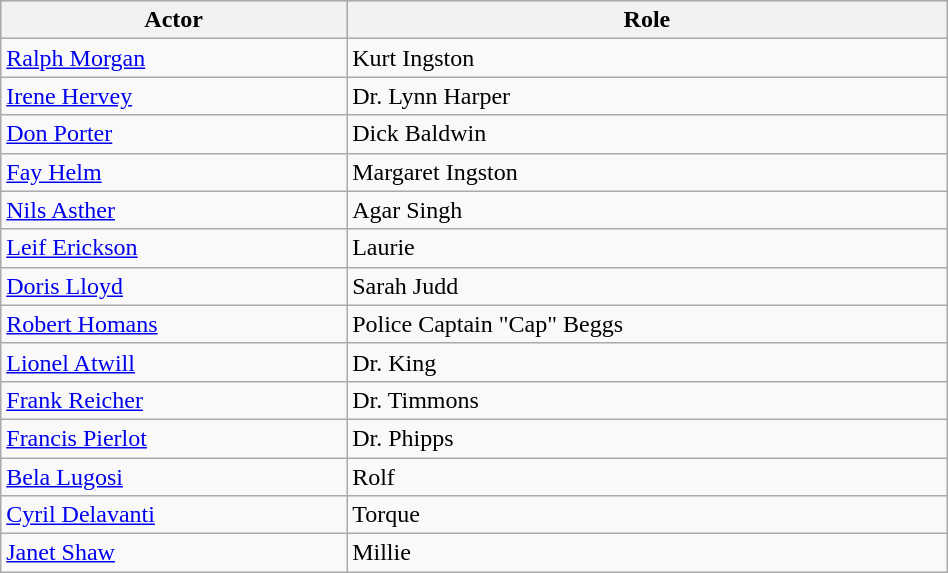<table class="wikitable" width="50%">
<tr bgcolor="#CCCCCC">
<th>Actor</th>
<th>Role</th>
</tr>
<tr>
<td><a href='#'>Ralph Morgan</a></td>
<td>Kurt Ingston</td>
</tr>
<tr>
<td><a href='#'>Irene Hervey</a></td>
<td>Dr. Lynn Harper</td>
</tr>
<tr>
<td><a href='#'>Don Porter</a></td>
<td>Dick Baldwin</td>
</tr>
<tr>
<td><a href='#'>Fay Helm</a></td>
<td>Margaret Ingston</td>
</tr>
<tr>
<td><a href='#'>Nils Asther</a></td>
<td>Agar Singh</td>
</tr>
<tr>
<td><a href='#'>Leif Erickson</a></td>
<td>Laurie</td>
</tr>
<tr>
<td><a href='#'>Doris Lloyd</a></td>
<td>Sarah Judd</td>
</tr>
<tr>
<td><a href='#'>Robert Homans</a></td>
<td>Police Captain "Cap" Beggs</td>
</tr>
<tr>
<td><a href='#'>Lionel Atwill</a></td>
<td>Dr. King</td>
</tr>
<tr>
<td><a href='#'>Frank Reicher</a></td>
<td>Dr. Timmons</td>
</tr>
<tr>
<td><a href='#'>Francis Pierlot</a></td>
<td>Dr. Phipps</td>
</tr>
<tr>
<td><a href='#'>Bela Lugosi</a></td>
<td>Rolf</td>
</tr>
<tr>
<td><a href='#'>Cyril Delavanti</a></td>
<td>Torque</td>
</tr>
<tr>
<td><a href='#'>Janet Shaw</a></td>
<td>Millie</td>
</tr>
</table>
